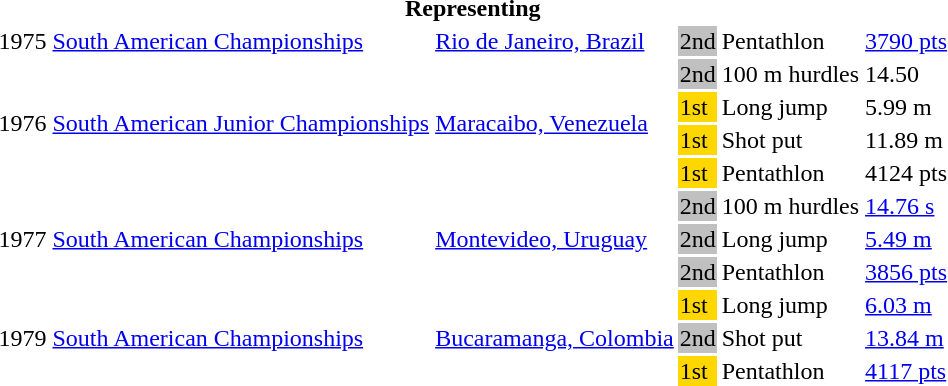<table>
<tr>
<th colspan="6">Representing </th>
</tr>
<tr>
<td>1975</td>
<td><a href='#'>South American Championships</a></td>
<td><a href='#'>Rio de Janeiro, Brazil</a></td>
<td bgcolor=silver>2nd</td>
<td>Pentathlon</td>
<td><a href='#'>3790 pts</a></td>
</tr>
<tr>
<td rowspan=4>1976</td>
<td rowspan=4><a href='#'>South American Junior Championships</a></td>
<td rowspan=4><a href='#'>Maracaibo, Venezuela</a></td>
<td bgcolor=silver>2nd</td>
<td>100 m hurdles</td>
<td>14.50</td>
</tr>
<tr>
<td bgcolor=gold>1st</td>
<td>Long jump</td>
<td>5.99 m</td>
</tr>
<tr>
<td bgcolor=gold>1st</td>
<td>Shot put</td>
<td>11.89 m</td>
</tr>
<tr>
<td bgcolor=gold>1st</td>
<td>Pentathlon</td>
<td>4124 pts</td>
</tr>
<tr>
<td rowspan=3>1977</td>
<td rowspan=3><a href='#'>South American Championships</a></td>
<td rowspan=3><a href='#'>Montevideo, Uruguay</a></td>
<td bgcolor=silver>2nd</td>
<td>100 m hurdles</td>
<td><a href='#'>14.76 s</a></td>
</tr>
<tr>
<td bgcolor=silver>2nd</td>
<td>Long jump</td>
<td><a href='#'>5.49 m</a></td>
</tr>
<tr>
<td bgcolor=silver>2nd</td>
<td>Pentathlon</td>
<td><a href='#'>3856 pts</a></td>
</tr>
<tr>
<td rowspan=3>1979</td>
<td rowspan=3><a href='#'>South American Championships</a></td>
<td rowspan=3><a href='#'>Bucaramanga, Colombia</a></td>
<td bgcolor=gold>1st</td>
<td>Long jump</td>
<td><a href='#'>6.03 m</a></td>
</tr>
<tr>
<td bgcolor=silver>2nd</td>
<td>Shot put</td>
<td><a href='#'>13.84 m</a></td>
</tr>
<tr>
<td bgcolor=gold>1st</td>
<td>Pentathlon</td>
<td><a href='#'>4117 pts</a></td>
</tr>
</table>
